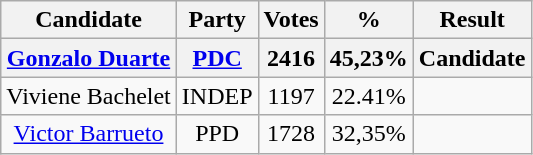<table class="wikitable" style="text-align:center;">
<tr>
<th>Candidate</th>
<th>Party</th>
<th>Votes</th>
<th>%</th>
<th>Result</th>
</tr>
<tr>
<th><a href='#'>Gonzalo Duarte</a></th>
<th><a href='#'>PDC</a></th>
<th>2416</th>
<th>45,23%</th>
<th>Candidate</th>
</tr>
<tr>
<td>Viviene Bachelet</td>
<td>INDEP</td>
<td>1197</td>
<td>22.41%</td>
<td></td>
</tr>
<tr>
<td><a href='#'>Victor Barrueto</a></td>
<td>PPD</td>
<td>1728</td>
<td>32,35%</td>
<td></td>
</tr>
</table>
